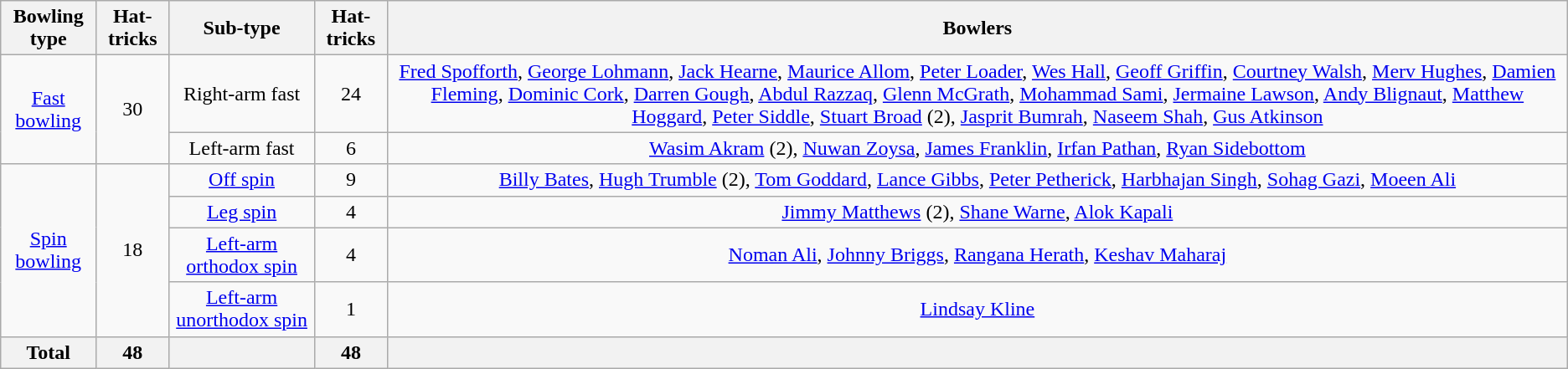<table class="wikitable plainrowheaders" style="text-align:center">
<tr>
<th scope="col">Bowling type</th>
<th scope="col">Hat-tricks</th>
<th scope="col">Sub-type</th>
<th scope="col">Hat-tricks</th>
<th scope="col">Bowlers</th>
</tr>
<tr>
<td rowspan="2"><a href='#'>Fast bowling</a></td>
<td rowspan="2">30</td>
<td>Right-arm fast</td>
<td>24</td>
<td><a href='#'>Fred Spofforth</a>, <a href='#'>George Lohmann</a>, <a href='#'>Jack Hearne</a>, <a href='#'>Maurice Allom</a>, <a href='#'>Peter Loader</a>, <a href='#'>Wes Hall</a>, <a href='#'>Geoff Griffin</a>, <a href='#'>Courtney Walsh</a>, <a href='#'>Merv Hughes</a>, <a href='#'>Damien Fleming</a>, <a href='#'>Dominic Cork</a>, <a href='#'>Darren Gough</a>, <a href='#'>Abdul Razzaq</a>, <a href='#'>Glenn McGrath</a>, <a href='#'>Mohammad Sami</a>, <a href='#'>Jermaine Lawson</a>, <a href='#'>Andy Blignaut</a>, <a href='#'>Matthew Hoggard</a>, <a href='#'>Peter Siddle</a>, <a href='#'>Stuart Broad</a> (2), <a href='#'>Jasprit Bumrah</a>, <a href='#'>Naseem Shah</a>, <a href='#'>Gus Atkinson</a></td>
</tr>
<tr>
<td>Left-arm fast</td>
<td>6</td>
<td><a href='#'>Wasim Akram</a> (2), <a href='#'>Nuwan Zoysa</a>, <a href='#'>James Franklin</a>, <a href='#'>Irfan Pathan</a>, <a href='#'>Ryan Sidebottom</a></td>
</tr>
<tr>
<td rowspan="4"><a href='#'>Spin bowling</a></td>
<td rowspan="4">18</td>
<td><a href='#'>Off spin</a></td>
<td>9</td>
<td><a href='#'>Billy Bates</a>, <a href='#'>Hugh Trumble</a> (2), <a href='#'>Tom Goddard</a>, <a href='#'>Lance Gibbs</a>, <a href='#'>Peter Petherick</a>, <a href='#'>Harbhajan Singh</a>, <a href='#'>Sohag Gazi</a>, <a href='#'>Moeen Ali</a></td>
</tr>
<tr>
<td><a href='#'>Leg spin</a></td>
<td>4</td>
<td><a href='#'>Jimmy Matthews</a> (2), <a href='#'>Shane Warne</a>, <a href='#'>Alok Kapali</a></td>
</tr>
<tr>
<td><a href='#'>Left-arm orthodox spin</a></td>
<td>4</td>
<td><a href='#'>Noman Ali</a>, <a href='#'>Johnny Briggs</a>, <a href='#'>Rangana Herath</a>, <a href='#'>Keshav Maharaj</a></td>
</tr>
<tr>
<td><a href='#'>Left-arm unorthodox spin</a></td>
<td>1</td>
<td><a href='#'>Lindsay Kline</a></td>
</tr>
<tr>
<th scope="row"><strong>Total</strong></th>
<th><strong>48</strong></th>
<th></th>
<th><strong>48</strong></th>
<th></th>
</tr>
</table>
